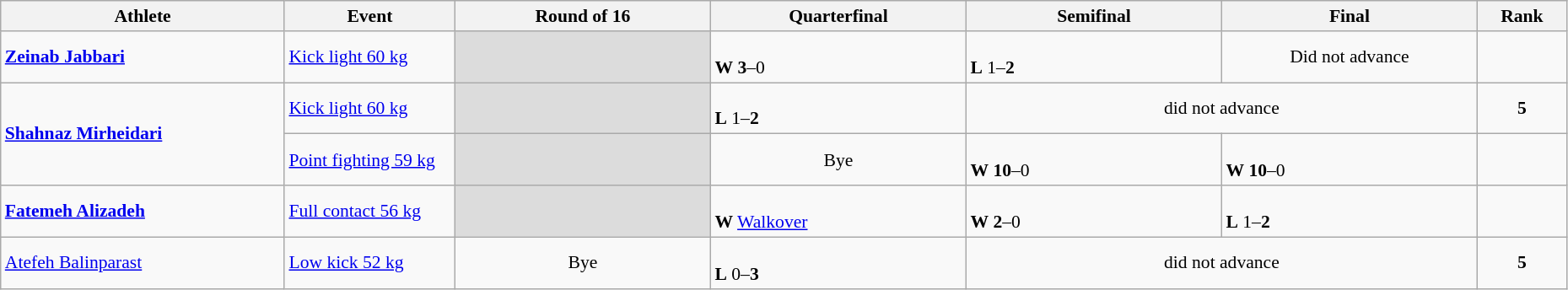<table class="wikitable" width="98%" style="text-align:left; font-size:90%">
<tr>
<th width="10%">Athlete</th>
<th width="6%">Event</th>
<th width="9%">Round of 16</th>
<th width="9%">Quarterfinal</th>
<th width="9%">Semifinal</th>
<th width="9%">Final</th>
<th width="3%">Rank</th>
</tr>
<tr>
<td><strong><a href='#'>Zeinab Jabbari</a></strong></td>
<td><a href='#'>Kick light 60 kg</a></td>
<td bgcolor=#DCDCDC></td>
<td><br><strong>W</strong> <strong>3</strong>–0</td>
<td><br><strong>L</strong> 1–<strong>2</strong></td>
<td align=center>Did not advance</td>
<td align=center></td>
</tr>
<tr>
<td rowspan=2><strong><a href='#'>Shahnaz Mirheidari</a></strong></td>
<td><a href='#'>Kick light 60 kg</a></td>
<td bgcolor=#DCDCDC></td>
<td><br><strong>L</strong> 1–<strong>2</strong></td>
<td align=center colspan=2>did not advance</td>
<td align=center><strong>5</strong></td>
</tr>
<tr>
<td><a href='#'>Point fighting 59 kg</a></td>
<td bgcolor=#DCDCDC></td>
<td align=center>Bye</td>
<td><br><strong>W</strong> <strong>10</strong>–0</td>
<td><br><strong>W</strong> <strong>10</strong>–0</td>
<td align=center></td>
</tr>
<tr>
<td><strong><a href='#'>Fatemeh Alizadeh</a></strong></td>
<td><a href='#'>Full contact 56 kg</a></td>
<td bgcolor=#DCDCDC></td>
<td><br><strong>W</strong> <a href='#'>Walkover</a></td>
<td><br><strong>W</strong> <strong>2</strong>–0</td>
<td><br><strong>L</strong> 1–<strong>2</strong></td>
<td align=center></td>
</tr>
<tr>
<td><a href='#'>Atefeh Balinparast</a></td>
<td><a href='#'>Low kick 52 kg</a></td>
<td align=center>Bye</td>
<td><br><strong>L</strong> 0–<strong>3</strong></td>
<td align=center colspan=2>did not advance</td>
<td align=center><strong>5</strong></td>
</tr>
</table>
